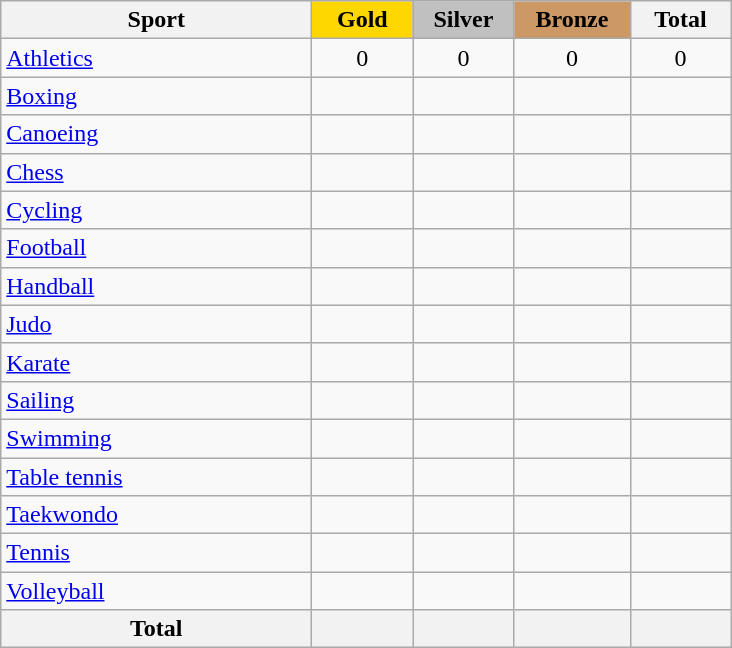<table class="wikitable sortable" style="text-align:center;">
<tr>
<th width=200>Sport</th>
<td bgcolor=gold width=60><strong>Gold</strong></td>
<td bgcolor=silver width=60><strong>Silver</strong></td>
<td bgcolor=#cc9966 width=70><strong>Bronze</strong></td>
<th width=60>Total</th>
</tr>
<tr>
<td align=left> <a href='#'>Athletics</a></td>
<td>0</td>
<td>0</td>
<td>0</td>
<td>0</td>
</tr>
<tr>
<td align=left> <a href='#'>Boxing</a></td>
<td></td>
<td></td>
<td></td>
<td></td>
</tr>
<tr>
<td align=left> <a href='#'>Canoeing</a></td>
<td></td>
<td></td>
<td></td>
<td></td>
</tr>
<tr>
<td align=left> <a href='#'>Chess</a></td>
<td></td>
<td></td>
<td></td>
<td></td>
</tr>
<tr>
<td align=left> <a href='#'>Cycling</a></td>
<td></td>
<td></td>
<td></td>
<td></td>
</tr>
<tr>
<td align=left> <a href='#'>Football</a></td>
<td></td>
<td></td>
<td></td>
<td></td>
</tr>
<tr>
<td align=left> <a href='#'>Handball</a></td>
<td></td>
<td></td>
<td></td>
<td></td>
</tr>
<tr>
<td align=left> <a href='#'>Judo</a></td>
<td></td>
<td></td>
<td></td>
<td></td>
</tr>
<tr>
<td align=left> <a href='#'>Karate</a></td>
<td></td>
<td></td>
<td></td>
<td></td>
</tr>
<tr>
<td align=left> <a href='#'>Sailing</a></td>
<td></td>
<td></td>
<td></td>
<td></td>
</tr>
<tr>
<td align=left> <a href='#'>Swimming</a></td>
<td></td>
<td></td>
<td></td>
<td></td>
</tr>
<tr>
<td align=left> <a href='#'>Table tennis</a></td>
<td></td>
<td></td>
<td></td>
<td></td>
</tr>
<tr>
<td align=left> <a href='#'>Taekwondo</a></td>
<td></td>
<td></td>
<td></td>
<td></td>
</tr>
<tr>
<td align=left> <a href='#'>Tennis</a></td>
<td></td>
<td></td>
<td></td>
<td></td>
</tr>
<tr>
<td align=left> <a href='#'>Volleyball</a></td>
<td></td>
<td></td>
<td></td>
<td></td>
</tr>
<tr>
<th>Total</th>
<th></th>
<th></th>
<th></th>
<th></th>
</tr>
</table>
